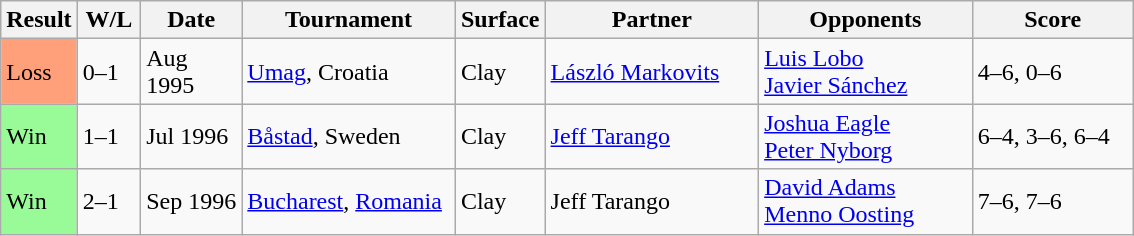<table class="sortable wikitable">
<tr>
<th style="width:40px">Result</th>
<th style="width:35px" class="unsortable">W/L</th>
<th style="width:60px">Date</th>
<th style="width:135px">Tournament</th>
<th style="width:50px">Surface</th>
<th style="width:135px">Partner</th>
<th style="width:135px">Opponents</th>
<th style="width:100px" class="unsortable">Score</th>
</tr>
<tr>
<td style="background:#ffa07a;">Loss</td>
<td>0–1</td>
<td>Aug 1995</td>
<td><a href='#'>Umag</a>, Croatia</td>
<td>Clay</td>
<td> <a href='#'>László Markovits</a></td>
<td> <a href='#'>Luis Lobo</a> <br>  <a href='#'>Javier Sánchez</a></td>
<td>4–6, 0–6</td>
</tr>
<tr>
<td style="background:#98fb98;">Win</td>
<td>1–1</td>
<td>Jul 1996</td>
<td><a href='#'>Båstad</a>, Sweden</td>
<td>Clay</td>
<td> <a href='#'>Jeff Tarango</a></td>
<td> <a href='#'>Joshua Eagle</a> <br>  <a href='#'>Peter Nyborg</a></td>
<td>6–4, 3–6, 6–4</td>
</tr>
<tr>
<td style="background:#98fb98;">Win</td>
<td>2–1</td>
<td>Sep 1996</td>
<td><a href='#'>Bucharest</a>, <a href='#'>Romania</a></td>
<td>Clay</td>
<td> Jeff Tarango</td>
<td> <a href='#'>David Adams</a> <br>  <a href='#'>Menno Oosting</a></td>
<td>7–6, 7–6</td>
</tr>
</table>
